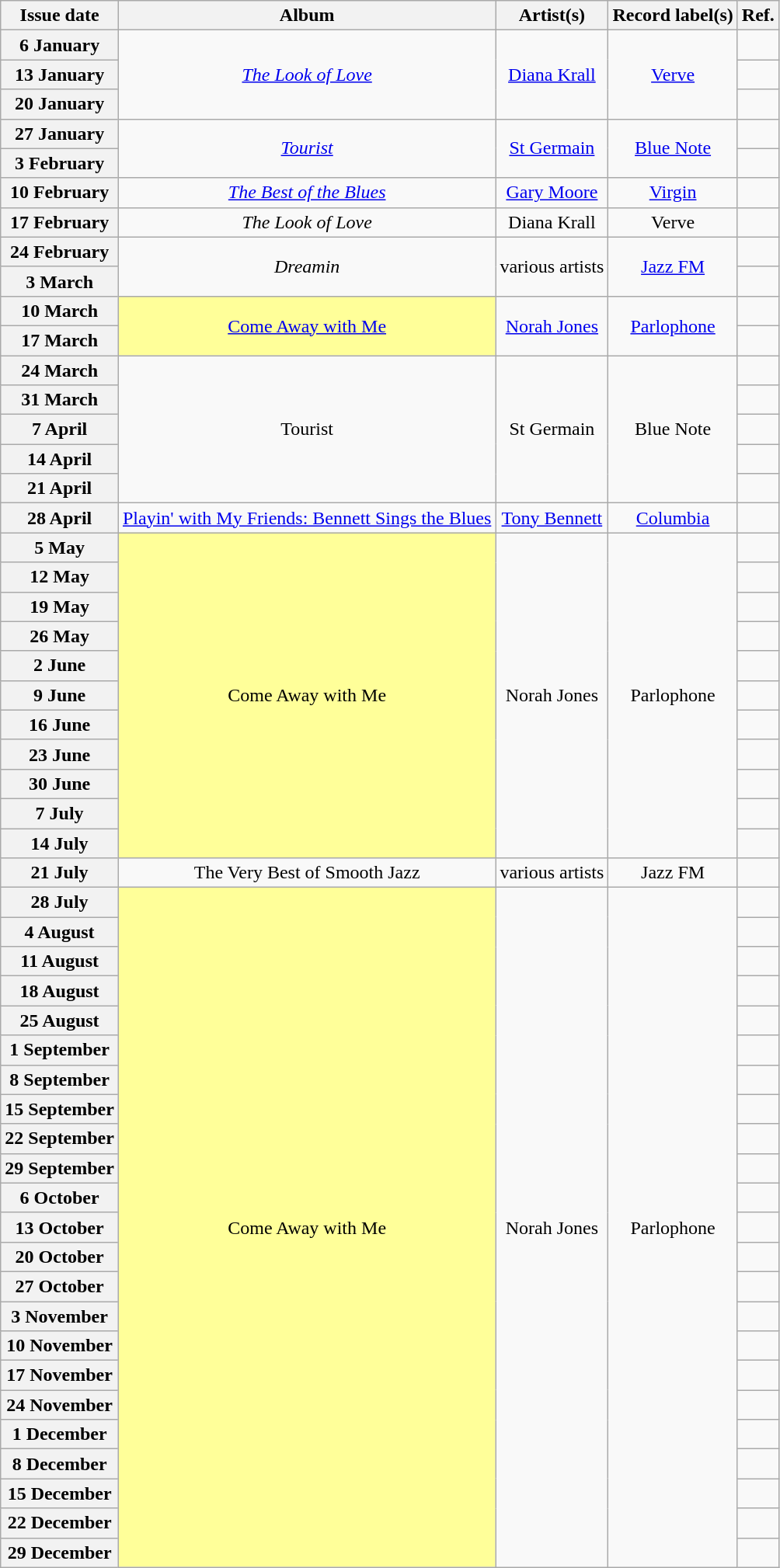<table class="wikitable plainrowheaders" style="text-align:center">
<tr>
<th scope="col">Issue date</th>
<th scope="col">Album</th>
<th scope="col">Artist(s)</th>
<th scope="col">Record label(s)</th>
<th scope="col">Ref.</th>
</tr>
<tr>
<th scope="row">6 January</th>
<td rowspan="3"><em><a href='#'>The Look of Love</a></em></td>
<td rowspan="3"><a href='#'>Diana Krall</a></td>
<td rowspan="3"><a href='#'>Verve</a></td>
<td></td>
</tr>
<tr>
<th scope="row">13 January</th>
<td></td>
</tr>
<tr>
<th scope="row">20 January</th>
<td></td>
</tr>
<tr>
<th scope="row">27 January</th>
<td rowspan="2"><em><a href='#'>Tourist</a></em></td>
<td rowspan="2"><a href='#'>St Germain</a></td>
<td rowspan="2"><a href='#'>Blue Note</a></td>
<td></td>
</tr>
<tr>
<th scope="row">3 February</th>
<td></td>
</tr>
<tr>
<th scope="row">10 February</th>
<td><em><a href='#'>The Best of the Blues</a></em></td>
<td><a href='#'>Gary Moore</a></td>
<td><a href='#'>Virgin</a></td>
<td></td>
</tr>
<tr>
<th scope="row">17 February</th>
<td><em>The Look of Love</em></td>
<td>Diana Krall</td>
<td>Verve</td>
<td></td>
</tr>
<tr>
<th scope="row">24 February</th>
<td rowspan="2"><em>Dreamin<strong></td>
<td rowspan="2">various artists</td>
<td rowspan="2"><a href='#'>Jazz FM</a></td>
<td></td>
</tr>
<tr>
<th scope="row">3 March</th>
<td></td>
</tr>
<tr>
<th scope="row">10 March</th>
<td rowspan="2" style="background-color:#FFFF99"></em><a href='#'>Come Away with Me</a><em> </td>
<td rowspan="2"><a href='#'>Norah Jones</a></td>
<td rowspan="2"><a href='#'>Parlophone</a></td>
<td></td>
</tr>
<tr>
<th scope="row">17 March</th>
<td></td>
</tr>
<tr>
<th scope="row">24 March</th>
<td rowspan="5"></em>Tourist<em></td>
<td rowspan="5">St Germain</td>
<td rowspan="5">Blue Note</td>
<td></td>
</tr>
<tr>
<th scope="row">31 March</th>
<td></td>
</tr>
<tr>
<th scope="row">7 April</th>
<td></td>
</tr>
<tr>
<th scope="row">14 April</th>
<td></td>
</tr>
<tr>
<th scope="row">21 April</th>
<td></td>
</tr>
<tr>
<th scope="row">28 April</th>
<td></em><a href='#'>Playin' with My Friends: Bennett Sings the Blues</a><em></td>
<td><a href='#'>Tony Bennett</a></td>
<td><a href='#'>Columbia</a></td>
<td></td>
</tr>
<tr>
<th scope="row">5 May</th>
<td rowspan="11" style="background-color:#FFFF99"></em>Come Away with Me<em> </td>
<td rowspan="11">Norah Jones</td>
<td rowspan="11">Parlophone</td>
<td></td>
</tr>
<tr>
<th scope="row">12 May</th>
<td></td>
</tr>
<tr>
<th scope="row">19 May</th>
<td></td>
</tr>
<tr>
<th scope="row">26 May</th>
<td></td>
</tr>
<tr>
<th scope="row">2 June</th>
<td></td>
</tr>
<tr>
<th scope="row">9 June</th>
<td></td>
</tr>
<tr>
<th scope="row">16 June</th>
<td></td>
</tr>
<tr>
<th scope="row">23 June</th>
<td></td>
</tr>
<tr>
<th scope="row">30 June</th>
<td></td>
</tr>
<tr>
<th scope="row">7 July</th>
<td></td>
</tr>
<tr>
<th scope="row">14 July</th>
<td></td>
</tr>
<tr>
<th scope="row">21 July</th>
<td></em>The Very Best of Smooth Jazz<em></td>
<td>various artists</td>
<td>Jazz FM</td>
<td></td>
</tr>
<tr>
<th scope="row">28 July</th>
<td rowspan="23" style="background-color:#FFFF99"></em>Come Away with Me<em> </td>
<td rowspan="23">Norah Jones</td>
<td rowspan="23">Parlophone</td>
<td></td>
</tr>
<tr>
<th scope="row">4 August</th>
<td></td>
</tr>
<tr>
<th scope="row">11 August</th>
<td></td>
</tr>
<tr>
<th scope="row">18 August</th>
<td></td>
</tr>
<tr>
<th scope="row">25 August</th>
<td></td>
</tr>
<tr>
<th scope="row">1 September</th>
<td></td>
</tr>
<tr>
<th scope="row">8 September</th>
<td></td>
</tr>
<tr>
<th scope="row">15 September</th>
<td></td>
</tr>
<tr>
<th scope="row">22 September</th>
<td></td>
</tr>
<tr>
<th scope="row">29 September</th>
<td></td>
</tr>
<tr>
<th scope="row">6 October</th>
<td></td>
</tr>
<tr>
<th scope="row">13 October</th>
<td></td>
</tr>
<tr>
<th scope="row">20 October</th>
<td></td>
</tr>
<tr>
<th scope="row">27 October</th>
<td></td>
</tr>
<tr>
<th scope="row">3 November</th>
<td></td>
</tr>
<tr>
<th scope="row">10 November</th>
<td></td>
</tr>
<tr>
<th scope="row">17 November</th>
<td></td>
</tr>
<tr>
<th scope="row">24 November</th>
<td></td>
</tr>
<tr>
<th scope="row">1 December</th>
<td></td>
</tr>
<tr>
<th scope="row">8 December</th>
<td></td>
</tr>
<tr>
<th scope="row">15 December</th>
<td></td>
</tr>
<tr>
<th scope="row">22 December</th>
<td></td>
</tr>
<tr>
<th scope="row">29 December</th>
<td></td>
</tr>
</table>
